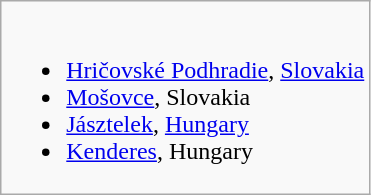<table class="wikitable">
<tr valign="top">
<td><br><ul><li> <a href='#'>Hričovské Podhradie</a>, <a href='#'>Slovakia</a></li><li> <a href='#'>Mošovce</a>, Slovakia</li><li> <a href='#'>Jásztelek</a>, <a href='#'>Hungary</a></li><li> <a href='#'>Kenderes</a>, Hungary</li></ul></td>
</tr>
</table>
